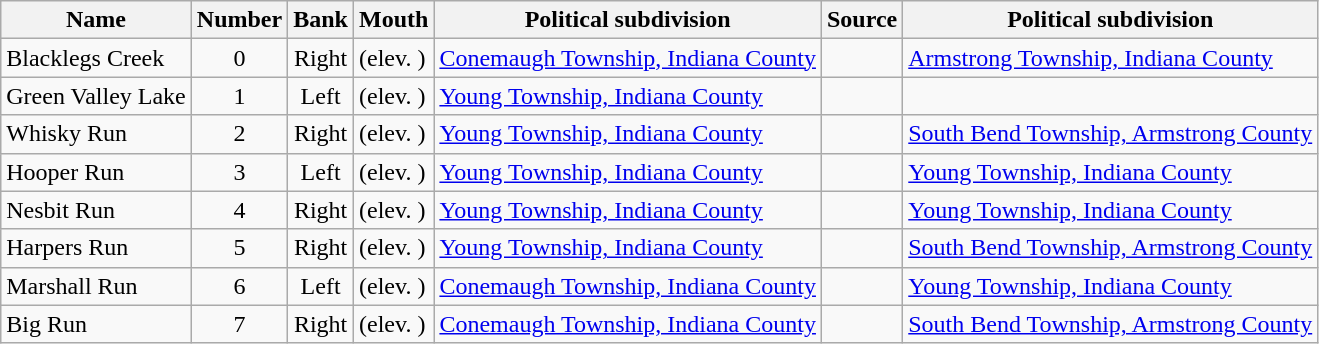<table class="wikitable sortable">
<tr>
<th>Name</th>
<th>Number</th>
<th>Bank</th>
<th>Mouth</th>
<th>Political subdivision</th>
<th>Source</th>
<th>Political subdivision</th>
</tr>
<tr>
<td>Blacklegs Creek</td>
<td style="text-align: center;">0</td>
<td style="text-align: center;">Right</td>
<td> (elev. )</td>
<td><a href='#'>Conemaugh Township, Indiana County</a></td>
<td></td>
<td><a href='#'>Armstrong Township, Indiana County</a></td>
</tr>
<tr>
<td>Green Valley Lake</td>
<td style="text-align: center;">1</td>
<td style="text-align: center;">Left</td>
<td> (elev. )</td>
<td><a href='#'>Young Township, Indiana County</a></td>
<td></td>
<td></td>
</tr>
<tr>
<td>Whisky Run</td>
<td style="text-align: center;">2</td>
<td style="text-align: center;">Right</td>
<td> (elev. )</td>
<td><a href='#'>Young Township, Indiana County</a></td>
<td></td>
<td><a href='#'>South Bend Township, Armstrong County</a></td>
</tr>
<tr>
<td>Hooper Run</td>
<td style="text-align: center;">3</td>
<td style="text-align: center;">Left</td>
<td> (elev. )</td>
<td><a href='#'>Young Township, Indiana County</a></td>
<td></td>
<td><a href='#'>Young Township, Indiana County</a></td>
</tr>
<tr>
<td>Nesbit Run</td>
<td style="text-align: center;">4</td>
<td style="text-align: center;">Right</td>
<td> (elev. )</td>
<td><a href='#'>Young Township, Indiana County</a></td>
<td></td>
<td><a href='#'>Young Township, Indiana County</a></td>
</tr>
<tr>
<td>Harpers Run</td>
<td style="text-align: center;">5</td>
<td style="text-align: center;">Right</td>
<td> (elev. )</td>
<td><a href='#'>Young Township, Indiana County</a></td>
<td></td>
<td><a href='#'>South Bend Township, Armstrong County</a></td>
</tr>
<tr>
<td>Marshall Run</td>
<td style="text-align: center;">6</td>
<td style="text-align: center;">Left</td>
<td> (elev. )</td>
<td><a href='#'>Conemaugh Township, Indiana County</a></td>
<td></td>
<td><a href='#'>Young Township, Indiana County</a></td>
</tr>
<tr>
<td>Big Run</td>
<td style="text-align: center;">7</td>
<td style="text-align: center;">Right</td>
<td> (elev. )</td>
<td><a href='#'>Conemaugh Township, Indiana County</a></td>
<td></td>
<td><a href='#'>South Bend Township, Armstrong County</a></td>
</tr>
</table>
